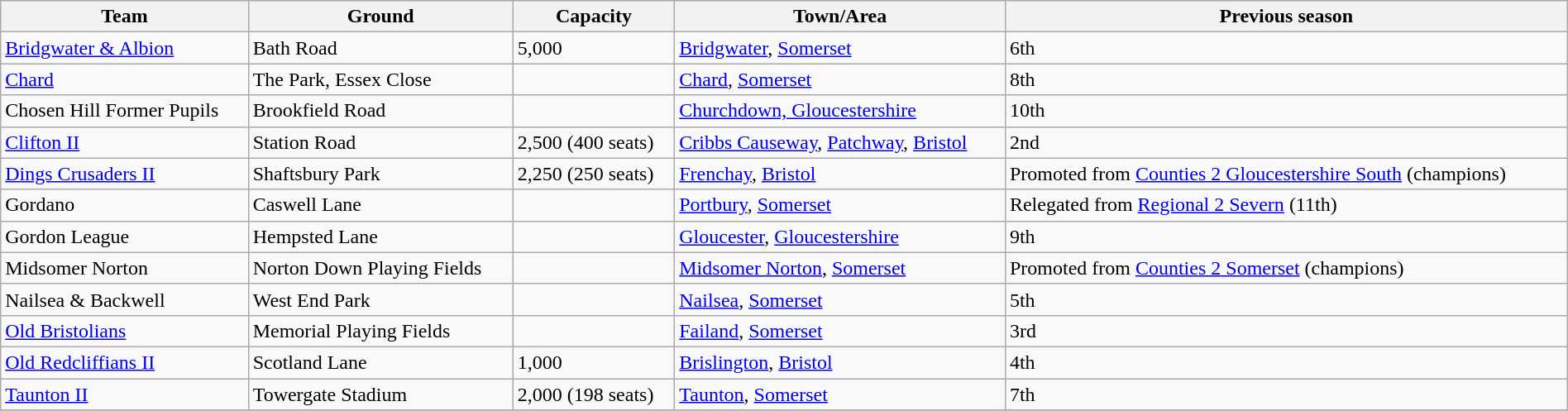<table class="wikitable sortable" style="width:100%;">
<tr>
<th>Team</th>
<th>Ground</th>
<th>Capacity</th>
<th>Town/Area</th>
<th>Previous season</th>
</tr>
<tr>
<td><a href='#'>Bridgwater & Albion</a></td>
<td>Bath Road</td>
<td>5,000</td>
<td><a href='#'>Bridgwater</a>, <a href='#'>Somerset</a></td>
<td>6th</td>
</tr>
<tr>
<td><a href='#'>Chard</a></td>
<td>The Park, Essex Close</td>
<td></td>
<td><a href='#'>Chard</a>,  <a href='#'>Somerset</a></td>
<td>8th</td>
</tr>
<tr>
<td>Chosen Hill Former Pupils</td>
<td>Brookfield Road</td>
<td></td>
<td><a href='#'>Churchdown, Gloucestershire</a></td>
<td>10th</td>
</tr>
<tr>
<td><a href='#'>Clifton II</a></td>
<td>Station Road</td>
<td>2,500 (400 seats)</td>
<td><a href='#'>Cribbs Causeway</a>, <a href='#'>Patchway</a>, <a href='#'>Bristol</a></td>
<td>2nd</td>
</tr>
<tr>
<td><a href='#'>Dings Crusaders II</a></td>
<td>Shaftsbury Park</td>
<td>2,250 (250 seats)</td>
<td><a href='#'>Frenchay</a>, <a href='#'>Bristol</a></td>
<td>Promoted from <a href='#'>Counties 2 Gloucestershire South</a> (champions)</td>
</tr>
<tr>
<td>Gordano</td>
<td>Caswell Lane</td>
<td></td>
<td><a href='#'>Portbury</a>, <a href='#'>Somerset</a></td>
<td>Relegated from <a href='#'>Regional 2 Severn</a> (11th)</td>
</tr>
<tr>
<td>Gordon League</td>
<td>Hempsted Lane</td>
<td></td>
<td><a href='#'>Gloucester</a>, <a href='#'>Gloucestershire</a></td>
<td>9th</td>
</tr>
<tr>
<td>Midsomer Norton</td>
<td>Norton Down Playing Fields</td>
<td></td>
<td><a href='#'>Midsomer Norton</a>, <a href='#'>Somerset</a></td>
<td>Promoted from <a href='#'>Counties 2 Somerset</a> (champions)</td>
</tr>
<tr>
<td>Nailsea & Backwell</td>
<td>West End Park</td>
<td></td>
<td><a href='#'>Nailsea</a>, <a href='#'>Somerset</a></td>
<td>5th</td>
</tr>
<tr>
<td><a href='#'>Old Bristolians</a></td>
<td>Memorial Playing Fields</td>
<td></td>
<td><a href='#'>Failand</a>, <a href='#'>Somerset</a></td>
<td>3rd</td>
</tr>
<tr>
<td><a href='#'>Old Redcliffians II</a></td>
<td>Scotland Lane</td>
<td>1,000</td>
<td><a href='#'>Brislington</a>, <a href='#'>Bristol</a></td>
<td>4th</td>
</tr>
<tr>
<td><a href='#'>Taunton II</a></td>
<td>Towergate Stadium</td>
<td>2,000 (198 seats)</td>
<td><a href='#'>Taunton</a>, <a href='#'>Somerset</a></td>
<td>7th</td>
</tr>
<tr>
</tr>
</table>
